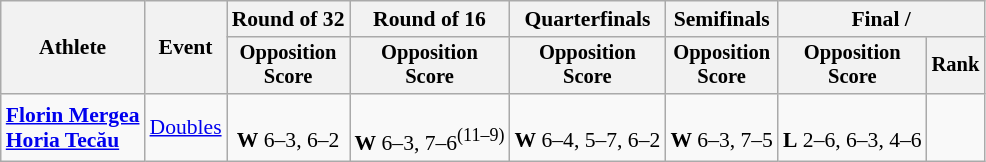<table class=wikitable style="font-size:90%">
<tr>
<th rowspan=2>Athlete</th>
<th rowspan=2>Event</th>
<th>Round of 32</th>
<th>Round of 16</th>
<th>Quarterfinals</th>
<th>Semifinals</th>
<th colspan=2>Final / </th>
</tr>
<tr style="font-size:95%">
<th>Opposition<br>Score</th>
<th>Opposition<br>Score</th>
<th>Opposition<br>Score</th>
<th>Opposition<br>Score</th>
<th>Opposition<br>Score</th>
<th>Rank</th>
</tr>
<tr align=center>
<td align=left><strong><a href='#'>Florin Mergea</a><br><a href='#'>Horia Tecău</a></strong></td>
<td align=left><a href='#'>Doubles</a></td>
<td><br><strong>W</strong> 6–3, 6–2</td>
<td><br><strong>W</strong> 6–3, 7–6<sup>(11–9)</sup></td>
<td><br><strong>W</strong> 6–4, 5–7, 6–2</td>
<td><br><strong>W</strong> 6–3, 7–5</td>
<td><br><strong>L</strong> 2–6, 6–3, 4–6</td>
<td></td>
</tr>
</table>
